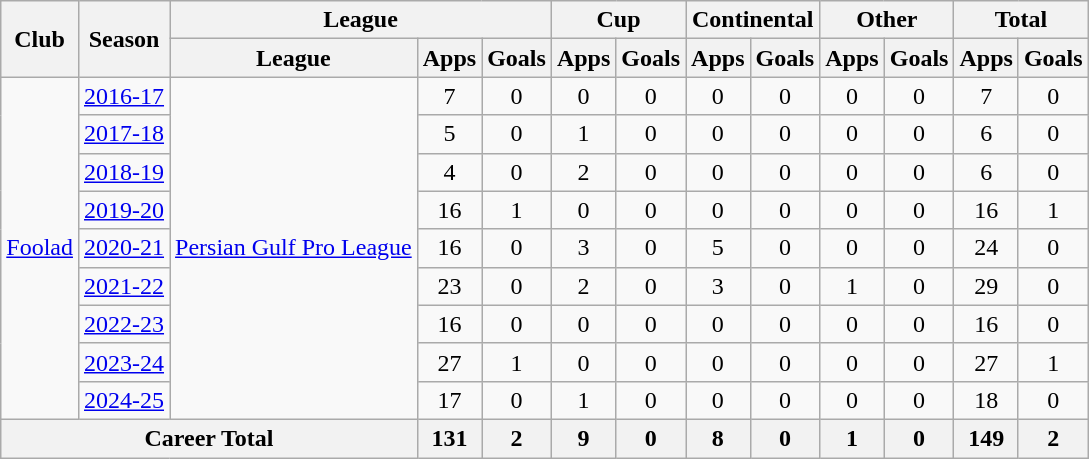<table class="wikitable"style="text-align:center;">
<tr>
<th rowspan=2>Club</th>
<th rowspan=2>Season</th>
<th colspan=3>League</th>
<th colspan=2>Cup</th>
<th colspan=2>Continental</th>
<th colspan=2>Other</th>
<th colspan=2>Total</th>
</tr>
<tr>
<th>League</th>
<th>Apps</th>
<th>Goals</th>
<th>Apps</th>
<th>Goals</th>
<th>Apps</th>
<th>Goals</th>
<th>Apps</th>
<th>Goals</th>
<th>Apps</th>
<th>Goals</th>
</tr>
<tr>
<td rowspan="9"><a href='#'>Foolad</a></td>
<td><a href='#'>2016-17</a></td>
<td rowspan="9"><a href='#'>Persian Gulf Pro League</a></td>
<td>7</td>
<td>0</td>
<td>0</td>
<td>0</td>
<td>0</td>
<td>0</td>
<td>0</td>
<td>0</td>
<td>7</td>
<td>0</td>
</tr>
<tr>
<td><a href='#'>2017-18</a></td>
<td>5</td>
<td>0</td>
<td>1</td>
<td>0</td>
<td>0</td>
<td>0</td>
<td>0</td>
<td>0</td>
<td>6</td>
<td>0</td>
</tr>
<tr>
<td><a href='#'>2018-19</a></td>
<td>4</td>
<td>0</td>
<td>2</td>
<td>0</td>
<td>0</td>
<td>0</td>
<td>0</td>
<td>0</td>
<td>6</td>
<td>0</td>
</tr>
<tr>
<td><a href='#'>2019-20</a></td>
<td>16</td>
<td>1</td>
<td>0</td>
<td>0</td>
<td>0</td>
<td>0</td>
<td>0</td>
<td>0</td>
<td>16</td>
<td>1</td>
</tr>
<tr>
<td><a href='#'>2020-21</a></td>
<td>16</td>
<td>0</td>
<td>3</td>
<td>0</td>
<td>5</td>
<td>0</td>
<td>0</td>
<td>0</td>
<td>24</td>
<td>0</td>
</tr>
<tr>
<td><a href='#'>2021-22</a></td>
<td>23</td>
<td>0</td>
<td>2</td>
<td>0</td>
<td>3</td>
<td>0</td>
<td>1</td>
<td>0</td>
<td>29</td>
<td>0</td>
</tr>
<tr>
<td><a href='#'>2022-23</a></td>
<td>16</td>
<td>0</td>
<td>0</td>
<td>0</td>
<td>0</td>
<td>0</td>
<td>0</td>
<td>0</td>
<td>16</td>
<td>0</td>
</tr>
<tr>
<td><a href='#'>2023-24</a></td>
<td>27</td>
<td>1</td>
<td>0</td>
<td>0</td>
<td>0</td>
<td>0</td>
<td>0</td>
<td>0</td>
<td>27</td>
<td>1</td>
</tr>
<tr>
<td><a href='#'>2024-25</a></td>
<td>17</td>
<td>0</td>
<td>1</td>
<td>0</td>
<td>0</td>
<td>0</td>
<td>0</td>
<td>0</td>
<td>18</td>
<td>0</td>
</tr>
<tr>
<th colspan=3>Career Total</th>
<th>131</th>
<th>2</th>
<th>9</th>
<th>0</th>
<th>8</th>
<th>0</th>
<th>1</th>
<th>0</th>
<th>149</th>
<th>2</th>
</tr>
</table>
